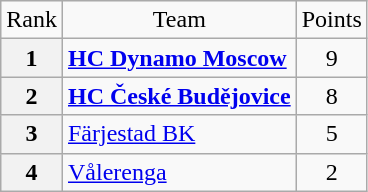<table class="wikitable" style="text-align: center;">
<tr>
<td>Rank</td>
<td>Team</td>
<td>Points</td>
</tr>
<tr>
<th>1</th>
<td style="text-align: left;"> <strong><a href='#'>HC Dynamo Moscow</a></strong></td>
<td>9</td>
</tr>
<tr>
<th>2</th>
<td style="text-align: left;"> <strong><a href='#'>HC České Budějovice</a></strong></td>
<td>8</td>
</tr>
<tr>
<th>3</th>
<td style="text-align: left;"> <a href='#'>Färjestad BK</a></td>
<td>5</td>
</tr>
<tr>
<th>4</th>
<td style="text-align: left;"> <a href='#'>Vålerenga</a></td>
<td>2</td>
</tr>
</table>
